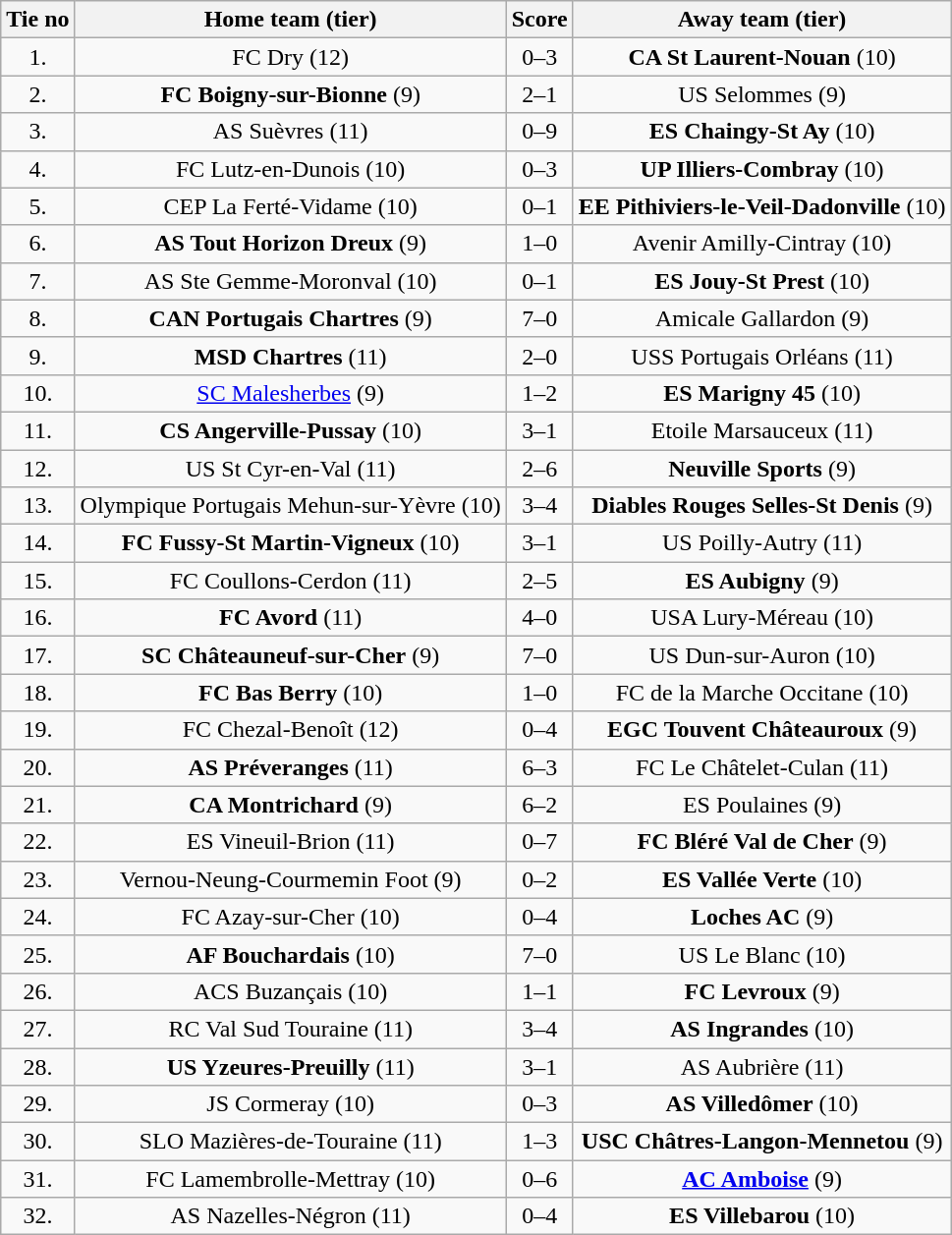<table class="wikitable" style="text-align: center">
<tr>
<th>Tie no</th>
<th>Home team (tier)</th>
<th>Score</th>
<th>Away team (tier)</th>
</tr>
<tr>
<td>1.</td>
<td>FC Dry (12)</td>
<td>0–3 </td>
<td><strong>CA St Laurent-Nouan</strong> (10)</td>
</tr>
<tr>
<td>2.</td>
<td><strong>FC Boigny-sur-Bionne</strong> (9)</td>
<td>2–1</td>
<td>US Selommes (9)</td>
</tr>
<tr>
<td>3.</td>
<td>AS Suèvres (11)</td>
<td>0–9</td>
<td><strong>ES Chaingy-St Ay</strong> (10)</td>
</tr>
<tr>
<td>4.</td>
<td>FC Lutz-en-Dunois (10)</td>
<td>0–3</td>
<td><strong>UP Illiers-Combray</strong> (10)</td>
</tr>
<tr>
<td>5.</td>
<td>CEP La Ferté-Vidame (10)</td>
<td>0–1</td>
<td><strong>EE Pithiviers-le-Veil-Dadonville</strong> (10)</td>
</tr>
<tr>
<td>6.</td>
<td><strong>AS Tout Horizon Dreux</strong> (9)</td>
<td>1–0</td>
<td>Avenir Amilly-Cintray (10)</td>
</tr>
<tr>
<td>7.</td>
<td>AS Ste Gemme-Moronval (10)</td>
<td>0–1 </td>
<td><strong>ES Jouy-St Prest</strong> (10)</td>
</tr>
<tr>
<td>8.</td>
<td><strong>CAN Portugais Chartres</strong> (9)</td>
<td>7–0</td>
<td>Amicale Gallardon (9)</td>
</tr>
<tr>
<td>9.</td>
<td><strong>MSD Chartres</strong> (11)</td>
<td>2–0</td>
<td>USS Portugais Orléans (11)</td>
</tr>
<tr>
<td>10.</td>
<td><a href='#'>SC Malesherbes</a> (9)</td>
<td>1–2 </td>
<td><strong>ES Marigny 45</strong> (10)</td>
</tr>
<tr>
<td>11.</td>
<td><strong>CS Angerville-Pussay</strong> (10)</td>
<td>3–1</td>
<td>Etoile Marsauceux (11)</td>
</tr>
<tr>
<td>12.</td>
<td>US St Cyr-en-Val (11)</td>
<td>2–6</td>
<td><strong>Neuville Sports</strong> (9)</td>
</tr>
<tr>
<td>13.</td>
<td>Olympique Portugais Mehun-sur-Yèvre (10)</td>
<td>3–4</td>
<td><strong>Diables Rouges Selles-St Denis</strong> (9)</td>
</tr>
<tr>
<td>14.</td>
<td><strong>FC Fussy-St Martin-Vigneux</strong> (10)</td>
<td>3–1</td>
<td>US Poilly-Autry (11)</td>
</tr>
<tr>
<td>15.</td>
<td>FC Coullons-Cerdon (11)</td>
<td>2–5</td>
<td><strong>ES Aubigny</strong> (9)</td>
</tr>
<tr>
<td>16.</td>
<td><strong>FC Avord</strong> (11)</td>
<td>4–0 </td>
<td>USA Lury-Méreau (10)</td>
</tr>
<tr>
<td>17.</td>
<td><strong>SC Châteauneuf-sur-Cher</strong> (9)</td>
<td>7–0</td>
<td>US Dun-sur-Auron (10)</td>
</tr>
<tr>
<td>18.</td>
<td><strong>FC Bas Berry</strong> (10)</td>
<td>1–0</td>
<td>FC de la Marche Occitane (10)</td>
</tr>
<tr>
<td>19.</td>
<td>FC Chezal-Benoît (12)</td>
<td>0–4</td>
<td><strong>EGC Touvent Châteauroux</strong> (9)</td>
</tr>
<tr>
<td>20.</td>
<td><strong>AS Préveranges</strong> (11)</td>
<td>6–3</td>
<td>FC Le Châtelet-Culan (11)</td>
</tr>
<tr>
<td>21.</td>
<td><strong>CA Montrichard</strong> (9)</td>
<td>6–2</td>
<td>ES Poulaines (9)</td>
</tr>
<tr>
<td>22.</td>
<td>ES Vineuil-Brion (11)</td>
<td>0–7</td>
<td><strong>FC Bléré Val de Cher</strong> (9)</td>
</tr>
<tr>
<td>23.</td>
<td>Vernou-Neung-Courmemin Foot (9)</td>
<td>0–2</td>
<td><strong>ES Vallée Verte</strong> (10)</td>
</tr>
<tr>
<td>24.</td>
<td>FC Azay-sur-Cher (10)</td>
<td>0–4</td>
<td><strong>Loches AC</strong> (9)</td>
</tr>
<tr>
<td>25.</td>
<td><strong>AF Bouchardais</strong> (10)</td>
<td>7–0 </td>
<td>US Le Blanc (10)</td>
</tr>
<tr>
<td>26.</td>
<td>ACS Buzançais (10)</td>
<td>1–1 </td>
<td><strong>FC Levroux</strong> (9)</td>
</tr>
<tr>
<td>27.</td>
<td>RC Val Sud Touraine (11)</td>
<td>3–4</td>
<td><strong>AS Ingrandes</strong> (10)</td>
</tr>
<tr>
<td>28.</td>
<td><strong>US Yzeures-Preuilly</strong> (11)</td>
<td>3–1 </td>
<td>AS Aubrière (11)</td>
</tr>
<tr>
<td>29.</td>
<td>JS Cormeray (10)</td>
<td>0–3</td>
<td><strong>AS Villedômer</strong> (10)</td>
</tr>
<tr>
<td>30.</td>
<td>SLO Mazières-de-Touraine (11)</td>
<td>1–3</td>
<td><strong>USC Châtres-Langon-Mennetou</strong> (9)</td>
</tr>
<tr>
<td>31.</td>
<td>FC Lamembrolle-Mettray (10)</td>
<td>0–6</td>
<td><strong><a href='#'>AC Amboise</a></strong> (9)</td>
</tr>
<tr>
<td>32.</td>
<td>AS Nazelles-Négron (11)</td>
<td>0–4</td>
<td><strong>ES Villebarou</strong> (10)</td>
</tr>
</table>
